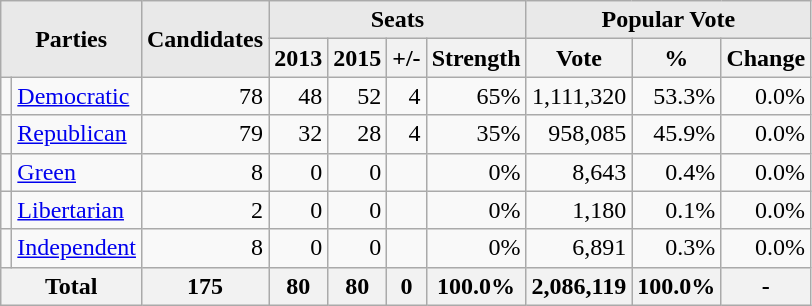<table class=wikitable>
<tr>
<th style="background-color:#E9E9E9" align=center rowspan= 2 colspan=2>Parties</th>
<th style="background-color:#E9E9E9" align=center rowspan= 2>Candidates</th>
<th style="background-color:#E9E9E9" align=center colspan=4>Seats</th>
<th style="background-color:#E9E9E9" align=center colspan=3>Popular Vote</th>
</tr>
<tr>
<th align=center>2013</th>
<th align=center>2015</th>
<th align=center>+/-</th>
<th align=center>Strength</th>
<th align=center>Vote</th>
<th align=center>%</th>
<th align=center>Change</th>
</tr>
<tr>
<td></td>
<td align=left><a href='#'>Democratic</a></td>
<td align=right>78</td>
<td align=right >48</td>
<td align=right >52</td>
<td align=right>4</td>
<td align=right >65%</td>
<td align=right >1,111,320</td>
<td align=right >53.3%</td>
<td align=right>0.0%</td>
</tr>
<tr>
<td></td>
<td align=left><a href='#'>Republican</a></td>
<td align=right>79</td>
<td align=right>32</td>
<td align=right>28</td>
<td align=right>4</td>
<td align=right>35%</td>
<td align=right>958,085</td>
<td align=right>45.9%</td>
<td align=right>0.0%</td>
</tr>
<tr>
<td></td>
<td><a href='#'>Green</a></td>
<td align=right>8</td>
<td align=right>0</td>
<td align=right>0</td>
<td align=right></td>
<td align=right>0%</td>
<td align=right>8,643</td>
<td align=right>0.4%</td>
<td align=right>0.0%</td>
</tr>
<tr>
<td></td>
<td><a href='#'>Libertarian</a></td>
<td align=right>2</td>
<td align=right>0</td>
<td align=right>0</td>
<td align=right></td>
<td align=right>0%</td>
<td align=right>1,180</td>
<td align=right>0.1%</td>
<td align=right>0.0%</td>
</tr>
<tr>
<td></td>
<td><a href='#'>Independent</a></td>
<td align=right>8</td>
<td align=right>0</td>
<td align=right>0</td>
<td align=right></td>
<td align=right>0%</td>
<td align=right>6,891</td>
<td align=right>0.3%</td>
<td align=right>0.0%</td>
</tr>
<tr>
<th align=center colspan="2">Total</th>
<th align=center>175</th>
<th align=center>80</th>
<th align=center>80</th>
<th align=center>0</th>
<th align=center>100.0%</th>
<th align=center>2,086,119</th>
<th align=center>100.0%</th>
<th align=center>-</th>
</tr>
</table>
